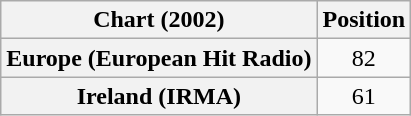<table class="wikitable plainrowheaders" style="text-align:center">
<tr>
<th>Chart (2002)</th>
<th>Position</th>
</tr>
<tr>
<th scope="row">Europe (European Hit Radio)</th>
<td>82</td>
</tr>
<tr>
<th scope="row">Ireland (IRMA)</th>
<td>61</td>
</tr>
</table>
